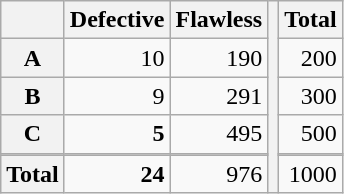<table class="wikitable floatright">
<tr>
<th></th>
<th style="width:5ex;">Defective</th>
<th style="width:5ex;">Flawless</th>
<th rowspan="6"></th>
<th>Total</th>
</tr>
<tr>
<th>A</th>
<td style="text-align:right">10</td>
<td style="text-align:right">190</td>
<td style="text-align:right">200</td>
</tr>
<tr>
<th>B</th>
<td style="text-align:right">9</td>
<td style="text-align:right">291</td>
<td style="text-align:right">300</td>
</tr>
<tr>
<th>C</th>
<td style="text-align:right"><strong>5</strong></td>
<td style="text-align:right">495</td>
<td style="text-align:right">500</td>
</tr>
<tr>
<td colspan="5" style="padding:0;"></td>
</tr>
<tr>
<th>Total</th>
<td style="text-align:right"><strong>24</strong></td>
<td style="text-align:right">976</td>
<td style="text-align:right">1000</td>
</tr>
</table>
